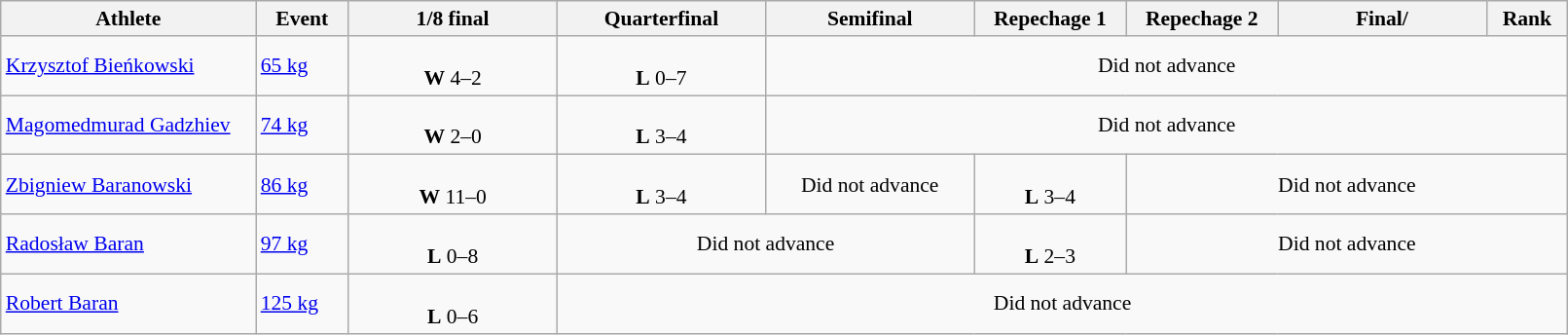<table class="wikitable" width="85%" style="text-align:left; font-size:90%">
<tr>
<th width="11%">Athlete</th>
<th width="4%">Event</th>
<th width="9%">1/8 final</th>
<th width="9%">Quarterfinal</th>
<th width="9%">Semifinal</th>
<th width="6%">Repechage 1</th>
<th width="6%">Repechage 2</th>
<th width="9%">Final/</th>
<th width="3%">Rank</th>
</tr>
<tr>
<td><a href='#'>Krzysztof Bieńkowski</a></td>
<td><a href='#'>65 kg</a></td>
<td align=center><br><strong>W</strong> 4–2</td>
<td align=center><br><strong>L</strong> 0–7</td>
<td colspan=5 align=center>Did not advance</td>
</tr>
<tr>
<td><a href='#'>Magomedmurad Gadzhiev</a></td>
<td><a href='#'>74 kg</a></td>
<td align=center><br><strong>W</strong> 2–0</td>
<td align=center><br><strong>L</strong> 3–4</td>
<td colspan=5 align=center>Did not advance</td>
</tr>
<tr>
<td><a href='#'>Zbigniew Baranowski</a></td>
<td><a href='#'>86 kg</a></td>
<td align=center><br><strong>W</strong> 11–0</td>
<td align=center><br><strong>L</strong> 3–4</td>
<td colspan=1 align=center>Did not advance</td>
<td align=center><br><strong>L</strong> 3–4</td>
<td colspan=5 align=center>Did not advance</td>
</tr>
<tr>
<td><a href='#'>Radosław Baran</a></td>
<td><a href='#'>97 kg</a></td>
<td align=center><br><strong>L</strong> 0–8</td>
<td colspan=2 align=center>Did not advance</td>
<td align=center><br><strong>L</strong> 2–3</td>
<td colspan=5 align=center>Did not advance</td>
</tr>
<tr>
<td><a href='#'>Robert Baran</a></td>
<td><a href='#'>125 kg</a></td>
<td align=center><br><strong>L</strong> 0–6</td>
<td colspan=6 align=center>Did not advance</td>
</tr>
</table>
